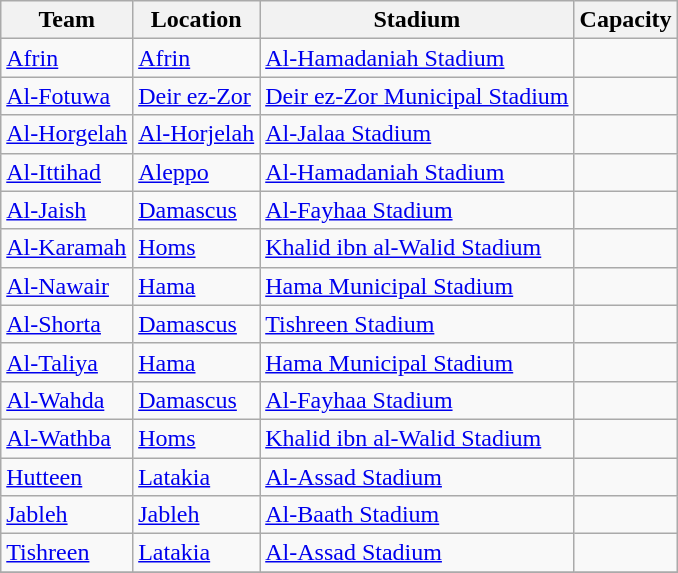<table class="wikitable sortable" style="text-align: left;">
<tr>
<th>Team</th>
<th>Location</th>
<th>Stadium</th>
<th>Capacity</th>
</tr>
<tr>
<td><a href='#'>Afrin</a></td>
<td><a href='#'>Afrin</a></td>
<td><a href='#'>Al-Hamadaniah Stadium</a></td>
<td align="center"></td>
</tr>
<tr>
<td><a href='#'>Al-Fotuwa</a></td>
<td><a href='#'>Deir ez-Zor</a></td>
<td><a href='#'>Deir ez-Zor Municipal Stadium</a></td>
<td align="center"></td>
</tr>
<tr>
<td><a href='#'>Al-Horgelah</a></td>
<td><a href='#'>Al-Horjelah</a></td>
<td><a href='#'>Al-Jalaa Stadium</a></td>
<td align="center"></td>
</tr>
<tr>
<td><a href='#'>Al-Ittihad</a></td>
<td><a href='#'>Aleppo</a></td>
<td><a href='#'>Al-Hamadaniah Stadium</a></td>
<td align="center"></td>
</tr>
<tr>
<td><a href='#'>Al-Jaish</a></td>
<td><a href='#'>Damascus</a></td>
<td><a href='#'>Al-Fayhaa Stadium</a></td>
<td align="center"></td>
</tr>
<tr>
<td><a href='#'>Al-Karamah</a></td>
<td><a href='#'>Homs</a></td>
<td><a href='#'>Khalid ibn al-Walid Stadium</a></td>
<td align="center"></td>
</tr>
<tr>
<td><a href='#'>Al-Nawair</a></td>
<td><a href='#'>Hama</a></td>
<td><a href='#'>Hama Municipal Stadium</a></td>
<td align="center"></td>
</tr>
<tr>
<td><a href='#'>Al-Shorta</a></td>
<td><a href='#'>Damascus</a></td>
<td><a href='#'>Tishreen Stadium</a></td>
<td align="center"></td>
</tr>
<tr>
<td><a href='#'>Al-Taliya</a></td>
<td><a href='#'>Hama</a></td>
<td><a href='#'>Hama Municipal Stadium</a></td>
<td align="center"></td>
</tr>
<tr>
<td><a href='#'>Al-Wahda</a></td>
<td><a href='#'>Damascus</a></td>
<td><a href='#'>Al-Fayhaa Stadium</a></td>
<td align="center"></td>
</tr>
<tr>
<td><a href='#'>Al-Wathba</a></td>
<td><a href='#'>Homs</a></td>
<td><a href='#'>Khalid ibn al-Walid Stadium</a></td>
<td align="center"></td>
</tr>
<tr>
<td><a href='#'>Hutteen</a></td>
<td><a href='#'>Latakia</a></td>
<td><a href='#'>Al-Assad Stadium</a></td>
<td align="center"></td>
</tr>
<tr>
<td><a href='#'>Jableh</a></td>
<td><a href='#'>Jableh</a></td>
<td><a href='#'>Al-Baath Stadium</a></td>
<td align="center"></td>
</tr>
<tr>
<td><a href='#'>Tishreen</a></td>
<td><a href='#'>Latakia</a></td>
<td><a href='#'>Al-Assad Stadium</a></td>
<td align="center"></td>
</tr>
<tr>
</tr>
</table>
